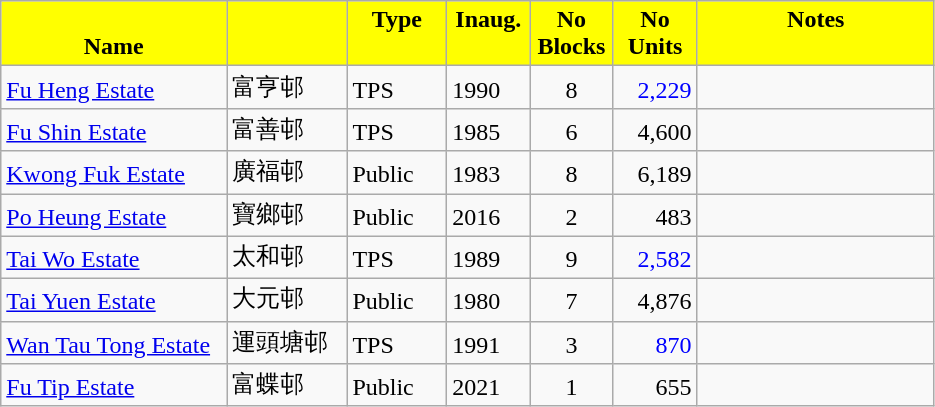<table class="wikitable">
<tr style="font-weight:bold;background-color:yellow" align="center" valign="top">
<td width="143.25" Height="12.75" valign="bottom">Name</td>
<td width="72.75" valign="top"></td>
<td width="59.25" valign="top">Type</td>
<td width="48" valign="top">Inaug.</td>
<td width="48" valign="top">No Blocks</td>
<td width="48.75" valign="bottom">No Units</td>
<td width="150.75" valign="top">Notes</td>
</tr>
<tr valign="bottom">
<td Height="12.75"><a href='#'>Fu Heng Estate</a></td>
<td>富亨邨</td>
<td>TPS</td>
<td>1990</td>
<td align="center">8</td>
<td style="color:blue" align="right">2,229</td>
<td></td>
</tr>
<tr valign="bottom">
<td Height="12.75"><a href='#'>Fu Shin Estate</a></td>
<td>富善邨</td>
<td>TPS</td>
<td>1985</td>
<td align="center">6</td>
<td align="right">4,600</td>
<td></td>
</tr>
<tr valign="bottom">
<td Height="12.75"><a href='#'>Kwong Fuk Estate</a></td>
<td>廣福邨</td>
<td>Public</td>
<td>1983</td>
<td align="center">8</td>
<td align="right">6,189</td>
<td></td>
</tr>
<tr valign="bottom">
<td Height="12.75"><a href='#'>Po Heung Estate</a></td>
<td>寶鄉邨</td>
<td>Public</td>
<td>2016</td>
<td align="center">2</td>
<td align="right">483</td>
<td></td>
</tr>
<tr valign="bottom">
<td Height="12.75"><a href='#'>Tai Wo Estate</a></td>
<td>太和邨</td>
<td>TPS</td>
<td>1989</td>
<td align="center">9</td>
<td style="color:blue" align="right">2,582</td>
<td></td>
</tr>
<tr valign="bottom">
<td Height="12.75"><a href='#'>Tai Yuen Estate</a></td>
<td>大元邨</td>
<td>Public</td>
<td>1980</td>
<td align="center">7</td>
<td align="right">4,876</td>
<td></td>
</tr>
<tr valign="bottom">
<td Height="12.75"><a href='#'>Wan Tau Tong Estate</a></td>
<td>運頭塘邨</td>
<td>TPS</td>
<td>1991</td>
<td align="center">3</td>
<td style="color:blue" align="right">870</td>
<td></td>
</tr>
<tr valign="bottom">
<td Height="12.75"><a href='#'>Fu Tip Estate</a></td>
<td>富蝶邨</td>
<td>Public</td>
<td>2021</td>
<td align="center">1</td>
<td align="right">655</td>
<td></td>
</tr>
</table>
